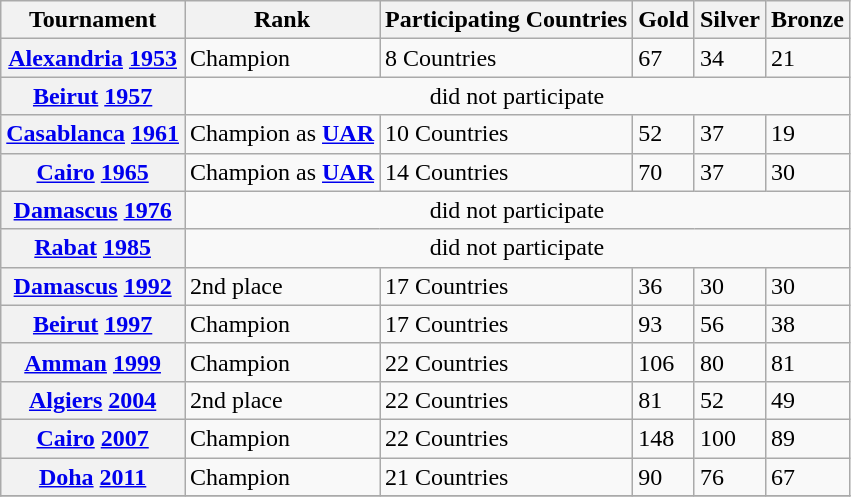<table class="wikitable sortable">
<tr>
<th>Tournament</th>
<th>Rank</th>
<th>Participating Countries</th>
<th>Gold</th>
<th>Silver</th>
<th>Bronze</th>
</tr>
<tr>
<th><a href='#'>Alexandria</a> <a href='#'>1953</a></th>
<td>Champion</td>
<td>8  Countries</td>
<td>67</td>
<td>34</td>
<td>21</td>
</tr>
<tr>
<th><a href='#'>Beirut</a> <a href='#'>1957</a></th>
<td align=center colspan="5">did not participate</td>
</tr>
<tr>
<th><a href='#'>Casablanca</a> <a href='#'>1961</a></th>
<td>Champion as <strong><a href='#'>UAR</a></strong></td>
<td>10 Countries</td>
<td>52</td>
<td>37</td>
<td>19</td>
</tr>
<tr>
<th><a href='#'>Cairo</a> <a href='#'>1965</a></th>
<td>Champion as <strong><a href='#'>UAR</a></strong></td>
<td>14 Countries</td>
<td>70</td>
<td>37</td>
<td>30</td>
</tr>
<tr>
<th><a href='#'>Damascus</a> <a href='#'>1976</a></th>
<td align=center colspan="5">did not participate</td>
</tr>
<tr>
<th><a href='#'>Rabat</a> <a href='#'>1985</a></th>
<td align=center colspan="5">did not participate</td>
</tr>
<tr>
<th><a href='#'>Damascus</a> <a href='#'>1992</a></th>
<td>2nd place</td>
<td>17 Countries</td>
<td>36</td>
<td>30</td>
<td>30</td>
</tr>
<tr>
<th><a href='#'>Beirut</a> <a href='#'>1997</a></th>
<td>Champion</td>
<td>17 Countries</td>
<td>93</td>
<td>56</td>
<td>38</td>
</tr>
<tr>
<th><a href='#'>Amman</a> <a href='#'>1999</a></th>
<td>Champion</td>
<td>22 Countries</td>
<td>106</td>
<td>80</td>
<td>81</td>
</tr>
<tr>
<th><a href='#'>Algiers</a> <a href='#'>2004</a></th>
<td>2nd place</td>
<td>22 Countries</td>
<td>81</td>
<td>52</td>
<td>49</td>
</tr>
<tr>
<th><a href='#'>Cairo</a> <a href='#'>2007</a></th>
<td>Champion</td>
<td>22 Countries</td>
<td>148</td>
<td>100</td>
<td>89</td>
</tr>
<tr>
<th><a href='#'>Doha</a> <a href='#'>2011</a></th>
<td>Champion</td>
<td>21 Countries</td>
<td>90</td>
<td>76</td>
<td>67</td>
</tr>
<tr>
</tr>
</table>
